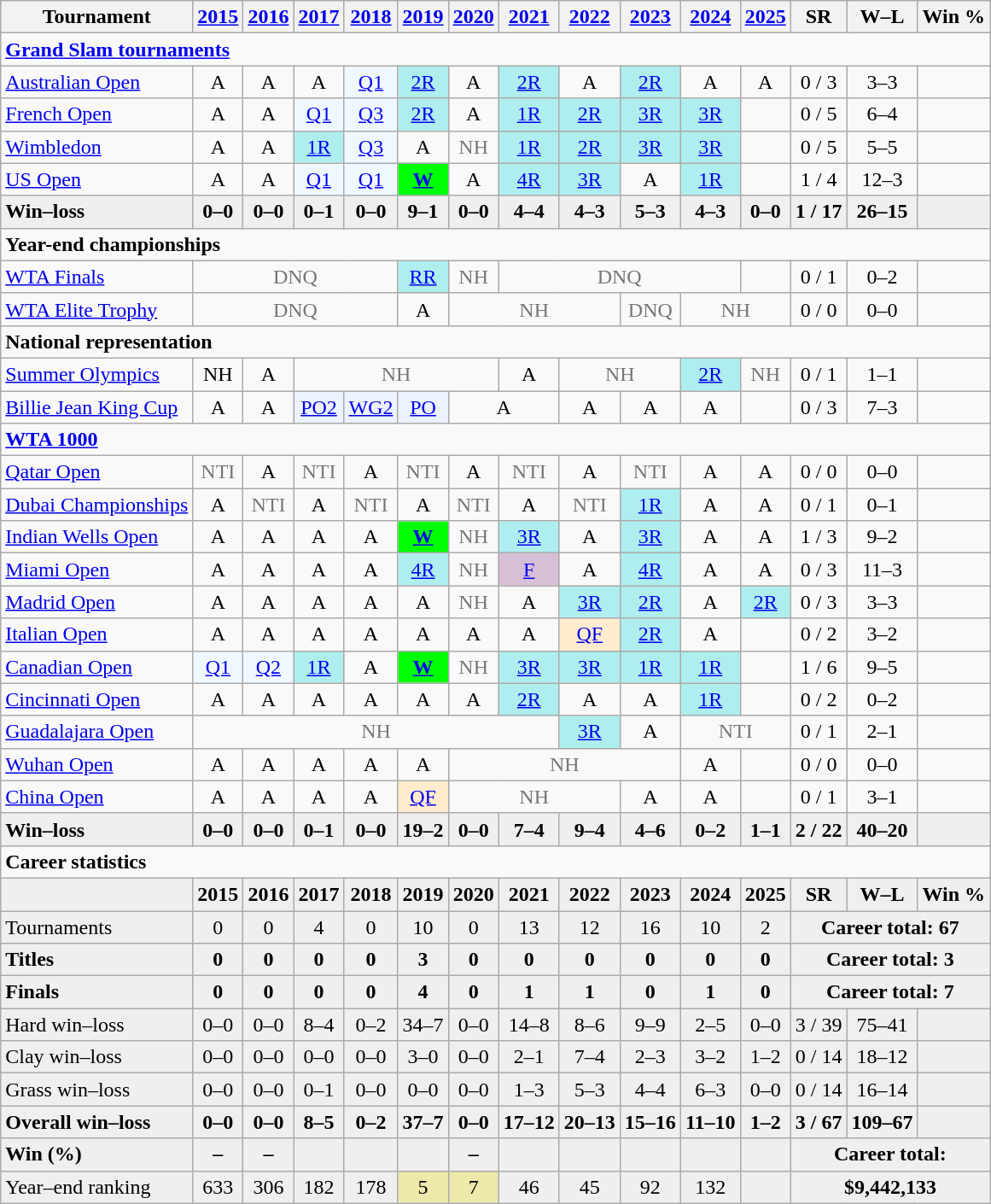<table class=wikitable style=text-align:center>
<tr>
<th>Tournament</th>
<th><a href='#'>2015</a></th>
<th><a href='#'>2016</a></th>
<th><a href='#'>2017</a></th>
<th><a href='#'>2018</a></th>
<th><a href='#'>2019</a></th>
<th><a href='#'>2020</a></th>
<th><a href='#'>2021</a></th>
<th><a href='#'>2022</a></th>
<th><a href='#'>2023</a></th>
<th><a href='#'>2024</a></th>
<th><a href='#'>2025</a></th>
<th>SR</th>
<th>W–L</th>
<th>Win %</th>
</tr>
<tr>
<td colspan="15" align="left"><strong><a href='#'>Grand Slam tournaments</a></strong></td>
</tr>
<tr>
<td style=text-align:left><a href='#'>Australian Open</a></td>
<td>A</td>
<td>A</td>
<td>A</td>
<td style=background:#f0f8ff><a href='#'>Q1</a></td>
<td style=background:#afeeee><a href='#'>2R</a></td>
<td>A</td>
<td style=background:#afeeee><a href='#'>2R</a></td>
<td>A</td>
<td style=background:#afeeee><a href='#'>2R</a></td>
<td>A</td>
<td>A</td>
<td>0 / 3</td>
<td>3–3</td>
<td></td>
</tr>
<tr>
<td style=text-align:left><a href='#'>French Open</a></td>
<td>A</td>
<td>A</td>
<td style=background:#f0f8ff><a href='#'>Q1</a></td>
<td style=background:#f0f8ff><a href='#'>Q3</a></td>
<td style=background:#afeeee><a href='#'>2R</a></td>
<td>A</td>
<td style=background:#afeeee><a href='#'>1R</a></td>
<td style=background:#afeeee><a href='#'>2R</a></td>
<td style=background:#afeeee><a href='#'>3R</a></td>
<td style=background:#afeeee><a href='#'>3R</a></td>
<td></td>
<td>0 / 5</td>
<td>6–4</td>
<td></td>
</tr>
<tr>
<td style=text-align:left><a href='#'>Wimbledon</a></td>
<td>A</td>
<td>A</td>
<td style=background:#afeeee><a href='#'>1R</a></td>
<td style=background:#f0f8ff><a href='#'>Q3</a></td>
<td>A</td>
<td style=color:#767676>NH</td>
<td style=background:#afeeee><a href='#'>1R</a></td>
<td style=background:#afeeee><a href='#'>2R</a></td>
<td style=background:#afeeee><a href='#'>3R</a></td>
<td style=background:#afeeee><a href='#'>3R</a></td>
<td></td>
<td>0 / 5</td>
<td>5–5</td>
<td></td>
</tr>
<tr>
<td style=text-align:left><a href='#'>US Open</a></td>
<td>A</td>
<td>A</td>
<td style=background:#f0f8ff><a href='#'>Q1</a></td>
<td style=background:#f0f8ff><a href='#'>Q1</a></td>
<td style=background:lime><a href='#'><strong>W</strong></a></td>
<td>A</td>
<td style=background:#afeeee><a href='#'>4R</a></td>
<td style=background:#afeeee><a href='#'>3R</a></td>
<td>A</td>
<td style=background:#afeeee><a href='#'>1R</a></td>
<td></td>
<td>1 / 4</td>
<td>12–3</td>
<td></td>
</tr>
<tr style=font-weight:bold;background:#efefef>
<td style=text-align:left>Win–loss</td>
<td>0–0</td>
<td>0–0</td>
<td>0–1</td>
<td>0–0</td>
<td>9–1</td>
<td>0–0</td>
<td>4–4</td>
<td>4–3</td>
<td>5–3</td>
<td>4–3</td>
<td>0–0</td>
<td>1 / 17</td>
<td>26–15</td>
<td></td>
</tr>
<tr>
<td colspan="15" align="left"><strong>Year-end championships</strong></td>
</tr>
<tr>
<td align=left><a href='#'>WTA Finals</a></td>
<td colspan=4 style=color:#767676>DNQ</td>
<td style=background:#afeeee><a href='#'>RR</a></td>
<td style=color:#767676>NH</td>
<td colspan=4 style=color:#767676>DNQ</td>
<td></td>
<td>0 / 1</td>
<td>0–2</td>
<td></td>
</tr>
<tr>
<td align=left><a href='#'>WTA Elite Trophy</a></td>
<td colspan=4 style=color:#767676>DNQ</td>
<td>A</td>
<td colspan=3 style=color:#767676>NH</td>
<td style=color:#767676>DNQ</td>
<td colspan=2 style=color:#767676>NH</td>
<td>0 / 0</td>
<td>0–0</td>
<td></td>
</tr>
<tr>
<td colspan="15" align="left"><strong>National representation</strong></td>
</tr>
<tr>
<td align=left><a href='#'>Summer Olympics</a></td>
<td>NH</td>
<td>A</td>
<td colspan=4 style=color:#767676>NH</td>
<td>A</td>
<td colspan=2 style=color:#767676>NH</td>
<td style=background:#afeeee><a href='#'>2R</a></td>
<td style=color:#767676>NH</td>
<td>0 / 1</td>
<td>1–1</td>
<td></td>
</tr>
<tr>
<td style=text-align:left><a href='#'>Billie Jean King Cup</a></td>
<td>A</td>
<td>A</td>
<td bgcolor=ecf2ff><a href='#'>PO2</a></td>
<td bgcolor=ecf2ff><a href='#'>WG2</a></td>
<td bgcolor=ecf2ff><a href='#'>PO</a></td>
<td colspan="2">A</td>
<td>A</td>
<td>A</td>
<td>A</td>
<td></td>
<td>0 / 3</td>
<td>7–3</td>
<td></td>
</tr>
<tr>
<td colspan="15" align="left"><strong><a href='#'>WTA 1000</a></strong></td>
</tr>
<tr>
<td align=left><a href='#'>Qatar Open</a></td>
<td style=color:#767676>NTI</td>
<td>A</td>
<td style=color:#767676>NTI</td>
<td>A</td>
<td style=color:#767676>NTI</td>
<td>A</td>
<td style=color:#767676>NTI</td>
<td>A</td>
<td style=color:#767676>NTI</td>
<td>A</td>
<td>A</td>
<td>0 / 0</td>
<td>0–0</td>
<td></td>
</tr>
<tr>
<td align=left><a href='#'>Dubai Championships</a></td>
<td>A</td>
<td style=color:#767676>NTI</td>
<td>A</td>
<td style=color:#767676>NTI</td>
<td>A</td>
<td style=color:#767676>NTI</td>
<td>A</td>
<td style=color:#767676>NTI</td>
<td style=background:#afeeee><a href='#'>1R</a></td>
<td>A</td>
<td>A</td>
<td>0 / 1</td>
<td>0–1</td>
<td></td>
</tr>
<tr>
<td align=left><a href='#'>Indian Wells Open</a></td>
<td>A</td>
<td>A</td>
<td>A</td>
<td>A</td>
<td style=background:lime><a href='#'><strong>W</strong></a></td>
<td style=color:#767676>NH</td>
<td style=background:#afeeee><a href='#'>3R</a></td>
<td>A</td>
<td style=background:#afeeee><a href='#'>3R</a></td>
<td>A</td>
<td>A</td>
<td>1 / 3</td>
<td>9–2</td>
<td></td>
</tr>
<tr>
<td align=left><a href='#'>Miami Open</a></td>
<td>A</td>
<td>A</td>
<td>A</td>
<td>A</td>
<td style=background:#afeeee><a href='#'>4R</a></td>
<td style=color:#767676>NH</td>
<td style=background:thistle><a href='#'>F</a></td>
<td>A</td>
<td style=background:#afeeee><a href='#'>4R</a></td>
<td>A</td>
<td>A</td>
<td>0 / 3</td>
<td>11–3</td>
<td></td>
</tr>
<tr>
<td align=left><a href='#'>Madrid Open</a></td>
<td>A</td>
<td>A</td>
<td>A</td>
<td>A</td>
<td>A</td>
<td style=color:#767676>NH</td>
<td>A</td>
<td style=background:#afeeee><a href='#'>3R</a></td>
<td style=background:#afeeee><a href='#'>2R</a></td>
<td>A</td>
<td style=background:#afeeee><a href='#'>2R</a></td>
<td>0 / 3</td>
<td>3–3</td>
<td></td>
</tr>
<tr>
<td align=left><a href='#'>Italian Open</a></td>
<td>A</td>
<td>A</td>
<td>A</td>
<td>A</td>
<td>A</td>
<td>A</td>
<td>A</td>
<td style=background:#ffebcd><a href='#'>QF</a></td>
<td style=background:#afeeee><a href='#'>2R</a></td>
<td>A</td>
<td></td>
<td>0 / 2</td>
<td>3–2</td>
<td></td>
</tr>
<tr>
<td align=left><a href='#'>Canadian Open</a></td>
<td style=background:#f0f8ff><a href='#'>Q1</a></td>
<td style=background:#f0f8ff><a href='#'>Q2</a></td>
<td style=background:#afeeee><a href='#'>1R</a></td>
<td>A</td>
<td style=background:lime><a href='#'><strong>W</strong></a></td>
<td style=color:#767676>NH</td>
<td style=background:#afeeee><a href='#'>3R</a></td>
<td style=background:#afeeee><a href='#'>3R</a></td>
<td style=background:#afeeee><a href='#'>1R</a></td>
<td style=background:#afeeee><a href='#'>1R</a></td>
<td></td>
<td>1 / 6</td>
<td>9–5</td>
<td></td>
</tr>
<tr>
<td align=left><a href='#'>Cincinnati Open</a></td>
<td>A</td>
<td>A</td>
<td>A</td>
<td>A</td>
<td>A</td>
<td>A</td>
<td style=background:#afeeee><a href='#'>2R</a></td>
<td>A</td>
<td>A</td>
<td style=background:#afeeee><a href='#'>1R</a></td>
<td></td>
<td>0 / 2</td>
<td>0–2</td>
<td></td>
</tr>
<tr>
<td align=left><a href='#'>Guadalajara Open</a></td>
<td colspan=7 style=color:#767676>NH</td>
<td style=background:#afeeee><a href='#'>3R</a></td>
<td>A</td>
<td colspan=2 style=color:#767676>NTI</td>
<td>0 / 1</td>
<td>2–1</td>
<td></td>
</tr>
<tr>
<td align=left><a href='#'>Wuhan Open</a></td>
<td>A</td>
<td>A</td>
<td>A</td>
<td>A</td>
<td>A</td>
<td colspan=4 style=color:#767676>NH</td>
<td>A</td>
<td></td>
<td>0 / 0</td>
<td>0–0</td>
<td></td>
</tr>
<tr>
<td align=left><a href='#'>China Open</a></td>
<td>A</td>
<td>A</td>
<td>A</td>
<td>A</td>
<td style=background:#ffebcd><a href='#'>QF</a></td>
<td colspan=3 style=color:#767676>NH</td>
<td>A</td>
<td>A</td>
<td></td>
<td>0 / 1</td>
<td>3–1</td>
<td></td>
</tr>
<tr style="font-weight:bold;background:#efefef">
<td align=left>Win–loss</td>
<td>0–0</td>
<td>0–0</td>
<td>0–1</td>
<td>0–0</td>
<td>19–2</td>
<td>0–0</td>
<td>7–4</td>
<td>9–4</td>
<td>4–6</td>
<td>0–2</td>
<td>1–1</td>
<td>2 / 22</td>
<td>40–20</td>
<td></td>
</tr>
<tr>
<td colspan="15" align="left"><strong>Career statistics</strong></td>
</tr>
<tr style="font-weight:bold;background:#efefef">
<td></td>
<td>2015</td>
<td>2016</td>
<td>2017</td>
<td>2018</td>
<td>2019</td>
<td>2020</td>
<td>2021</td>
<td>2022</td>
<td>2023</td>
<td>2024</td>
<td>2025</td>
<td>SR</td>
<td>W–L</td>
<td>Win %</td>
</tr>
<tr style="background:#efefef">
<td style="text-align:left">Tournaments</td>
<td>0</td>
<td>0</td>
<td>4</td>
<td>0</td>
<td>10</td>
<td>0</td>
<td>13</td>
<td>12</td>
<td>16</td>
<td>10</td>
<td>2</td>
<td colspan="3"><strong>Career total: 67</strong></td>
</tr>
<tr style="font-weight:bold;background:#efefef">
<td align="left">Titles</td>
<td>0</td>
<td>0</td>
<td>0</td>
<td>0</td>
<td>3</td>
<td>0</td>
<td>0</td>
<td>0</td>
<td>0</td>
<td>0</td>
<td>0</td>
<td colspan="3">Career total: 3</td>
</tr>
<tr style="font-weight:bold;background:#efefef">
<td align="left">Finals</td>
<td>0</td>
<td>0</td>
<td>0</td>
<td>0</td>
<td>4</td>
<td>0</td>
<td>1</td>
<td>1</td>
<td>0</td>
<td>1</td>
<td>0</td>
<td colspan="3">Career total: 7</td>
</tr>
<tr bgcolor="efefef">
<td align="left">Hard win–loss</td>
<td>0–0</td>
<td>0–0</td>
<td>8–4</td>
<td>0–2</td>
<td>34–7</td>
<td>0–0</td>
<td>14–8</td>
<td>8–6</td>
<td>9–9</td>
<td>2–5</td>
<td>0–0</td>
<td>3 / 39</td>
<td>75–41</td>
<td></td>
</tr>
<tr bgcolor="efefef">
<td align="left">Clay win–loss</td>
<td>0–0</td>
<td>0–0</td>
<td>0–0</td>
<td>0–0</td>
<td>3–0</td>
<td>0–0</td>
<td>2–1</td>
<td>7–4</td>
<td>2–3</td>
<td>3–2</td>
<td>1–2</td>
<td>0 / 14</td>
<td>18–12</td>
<td></td>
</tr>
<tr bgcolor="efefef">
<td align="left">Grass win–loss</td>
<td>0–0</td>
<td>0–0</td>
<td>0–1</td>
<td>0–0</td>
<td>0–0</td>
<td>0–0</td>
<td>1–3</td>
<td>5–3</td>
<td>4–4</td>
<td>6–3</td>
<td>0–0</td>
<td>0 / 14</td>
<td>16–14</td>
<td></td>
</tr>
<tr style="font-weight:bold;background:#efefef">
<td style=text-align:left>Overall win–loss</td>
<td>0–0</td>
<td>0–0</td>
<td>8–5</td>
<td>0–2</td>
<td>37–7</td>
<td>0–0</td>
<td>17–12</td>
<td>20–13</td>
<td>15–16</td>
<td>11–10</td>
<td>1–2</td>
<td>3 / 67</td>
<td>109–67</td>
<td></td>
</tr>
<tr style="font-weight:bold;background:#efefef">
<td style=text-align:left>Win (%)</td>
<td>–</td>
<td>–</td>
<td></td>
<td></td>
<td></td>
<td>–</td>
<td></td>
<td></td>
<td></td>
<td></td>
<td></td>
<td colspan=3>Career total: </td>
</tr>
<tr bgcolor="efefef">
<td align=left>Year–end ranking</td>
<td>633</td>
<td>306</td>
<td>182</td>
<td>178</td>
<td style=background:#eee8aa>5</td>
<td style=background:#eee8aa>7</td>
<td>46</td>
<td>45</td>
<td>92</td>
<td>132</td>
<td></td>
<td colspan="3"><strong>$9,442,133</strong></td>
</tr>
</table>
